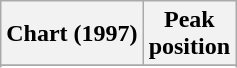<table class="wikitable sortable">
<tr>
<th align="left">Chart (1997)</th>
<th align="center">Peak<br>position</th>
</tr>
<tr>
</tr>
<tr>
</tr>
</table>
